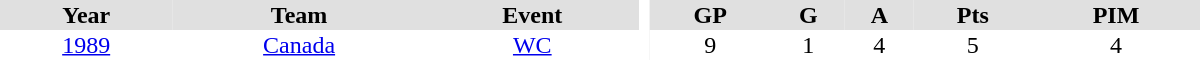<table border="0" cellpadding="1" cellspacing="0" style="text-align:center; width:50em">
<tr bgcolor="#e0e0e0">
<th>Year</th>
<th>Team</th>
<th>Event</th>
<th rowspan="99" bgcolor="#ffffff"></th>
<th>GP</th>
<th>G</th>
<th>A</th>
<th>Pts</th>
<th>PIM</th>
</tr>
<tr>
<td><a href='#'>1989</a></td>
<td><a href='#'>Canada</a></td>
<td><a href='#'>WC</a></td>
<td>9</td>
<td>1</td>
<td>4</td>
<td>5</td>
<td>4</td>
</tr>
</table>
